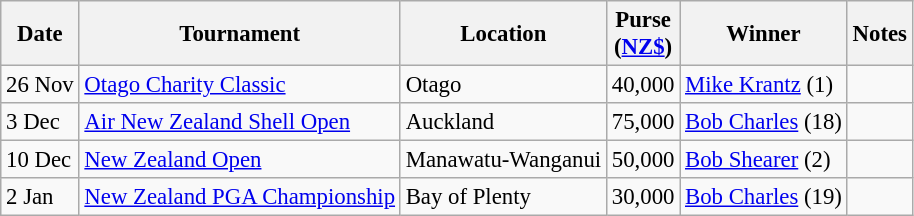<table class="wikitable" style="font-size:95%">
<tr>
<th>Date</th>
<th>Tournament</th>
<th>Location</th>
<th>Purse<br>(<a href='#'>NZ$</a>)</th>
<th>Winner</th>
<th>Notes</th>
</tr>
<tr>
<td>26 Nov</td>
<td><a href='#'>Otago Charity Classic</a></td>
<td>Otago</td>
<td align=right>40,000</td>
<td> <a href='#'>Mike Krantz</a> (1)</td>
<td></td>
</tr>
<tr>
<td>3 Dec</td>
<td><a href='#'>Air New Zealand Shell Open</a></td>
<td>Auckland</td>
<td align=right>75,000</td>
<td> <a href='#'>Bob Charles</a> (18)</td>
<td></td>
</tr>
<tr>
<td>10 Dec</td>
<td><a href='#'>New Zealand Open</a></td>
<td>Manawatu-Wanganui</td>
<td align=right>50,000</td>
<td> <a href='#'>Bob Shearer</a> (2)</td>
<td></td>
</tr>
<tr>
<td>2 Jan</td>
<td><a href='#'>New Zealand PGA Championship</a></td>
<td>Bay of Plenty</td>
<td align=right>30,000</td>
<td> <a href='#'>Bob Charles</a> (19)</td>
<td></td>
</tr>
</table>
